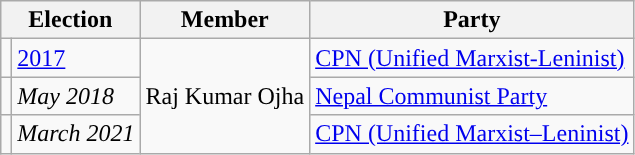<table class="wikitable">
<tr>
<th colspan="2">Election</th>
<th>Member</th>
<th>Party</th>
</tr>
<tr>
<td style="background-color:"></td>
<td><a href='#'>2017</a></td>
<td rowspan="3">Raj Kumar Ojha</td>
<td><a href='#'>CPN (Unified Marxist-Leninist)</a></td>
</tr>
<tr>
<td style="background-color:"></td>
<td><em>May 2018</em></td>
<td><a href='#'>Nepal Communist Party</a></td>
</tr>
<tr>
<td style="background-color:"></td>
<td><em>March 2021</em></td>
<td><a href='#'>CPN (Unified Marxist–Leninist)</a></td>
</tr>
</table>
